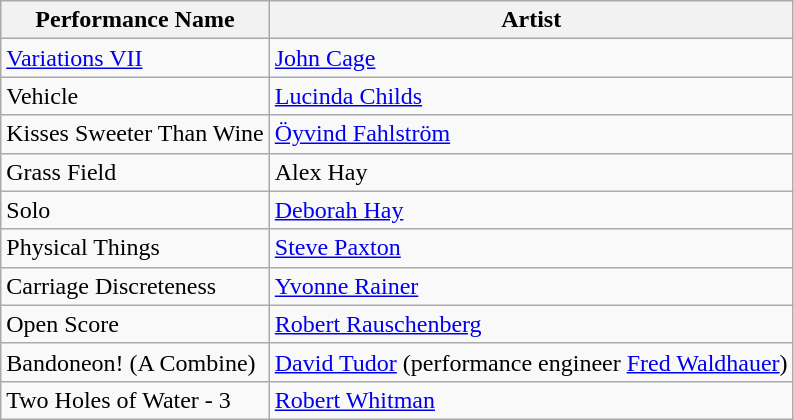<table class="wikitable">
<tr>
<th>Performance Name</th>
<th>Artist</th>
</tr>
<tr>
<td><a href='#'>Variations VII</a></td>
<td><a href='#'>John Cage</a></td>
</tr>
<tr>
<td>Vehicle</td>
<td><a href='#'>Lucinda Childs</a></td>
</tr>
<tr>
<td>Kisses Sweeter Than Wine</td>
<td><a href='#'>Öyvind Fahlström</a></td>
</tr>
<tr>
<td>Grass Field</td>
<td>Alex Hay</td>
</tr>
<tr>
<td>Solo</td>
<td><a href='#'>Deborah Hay</a></td>
</tr>
<tr>
<td>Physical Things</td>
<td><a href='#'>Steve Paxton</a></td>
</tr>
<tr>
<td>Carriage Discreteness</td>
<td><a href='#'>Yvonne Rainer</a></td>
</tr>
<tr>
<td>Open Score</td>
<td><a href='#'>Robert Rauschenberg</a></td>
</tr>
<tr>
<td>Bandoneon! (A Combine)</td>
<td><a href='#'>David Tudor</a> (performance engineer <a href='#'>Fred Waldhauer</a>)</td>
</tr>
<tr>
<td>Two Holes of Water - 3</td>
<td><a href='#'>Robert Whitman</a></td>
</tr>
</table>
